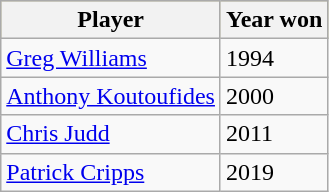<table class="wikitable">
<tr style="background:#bdb76b;">
<th>Player</th>
<th>Year won</th>
</tr>
<tr>
<td><a href='#'>Greg Williams</a></td>
<td>1994</td>
</tr>
<tr>
<td><a href='#'>Anthony Koutoufides</a></td>
<td>2000</td>
</tr>
<tr>
<td><a href='#'>Chris Judd</a></td>
<td>2011</td>
</tr>
<tr>
<td><a href='#'>Patrick Cripps</a></td>
<td>2019</td>
</tr>
</table>
